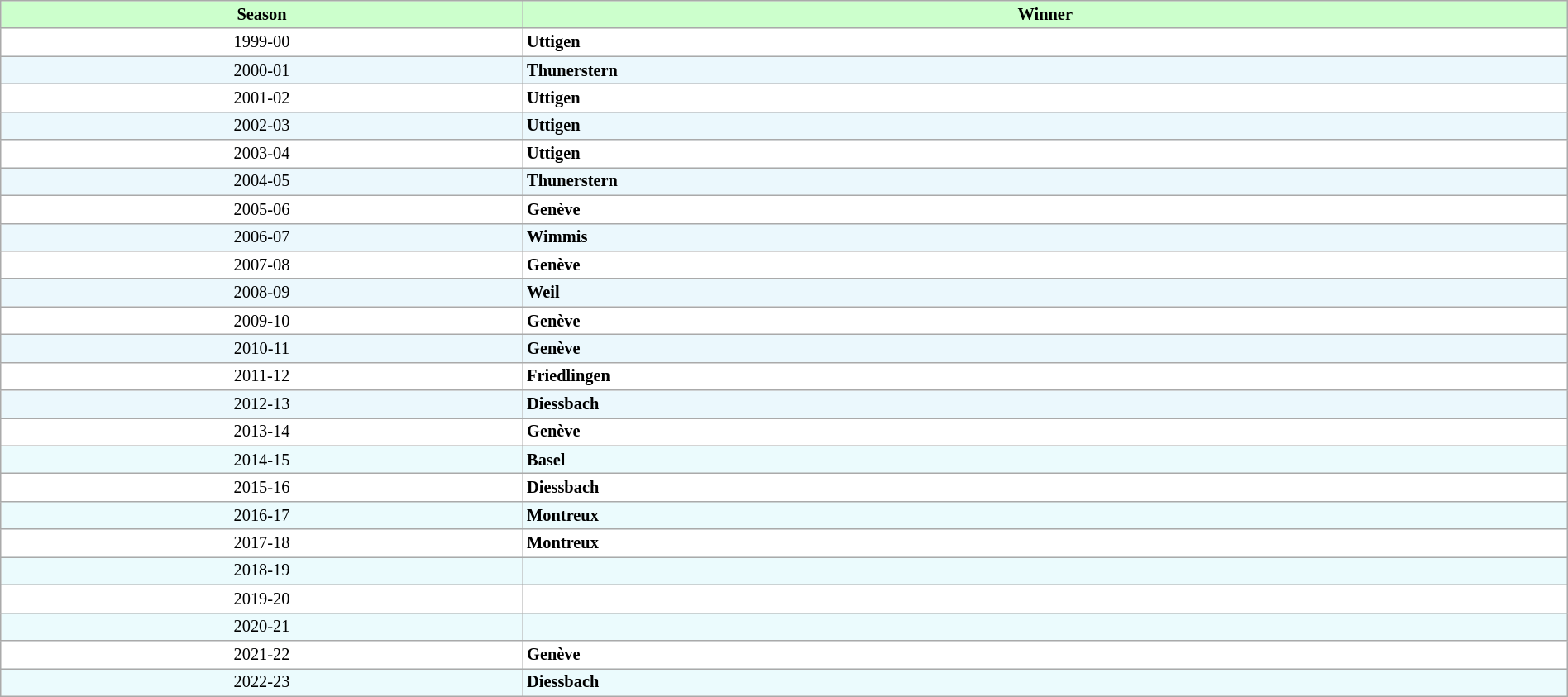<table class="wikitable" style="font-size:85%; width:100%">
<tr>
<th width="33%" style="background:#ccffcc">Season</th>
<th width="66%" style="background:#ccffcc">Winner</th>
</tr>
<tr bgcolor="#FFFFFF">
<td align="center">1999-00</td>
<td><strong> Uttigen </strong></td>
</tr>
<tr bgcolor="#EBF8FD">
<td align="center">2000-01</td>
<td><strong> Thunerstern </strong></td>
</tr>
<tr bgcolor="#FFFFFF">
<td align="center">2001-02</td>
<td><strong> Uttigen </strong></td>
</tr>
<tr bgcolor="#EBF8FD">
<td align="center">2002-03</td>
<td><strong> Uttigen </strong></td>
</tr>
<tr bgcolor="#FFFFFF">
<td align="center">2003-04</td>
<td><strong> Uttigen </strong></td>
</tr>
<tr bgcolor="#EBF8FD">
<td align="center">2004-05</td>
<td><strong> Thunerstern </strong></td>
</tr>
<tr bgcolor="#FFFFFF">
<td align="center">2005-06</td>
<td><strong> Genève </strong></td>
</tr>
<tr bgcolor="#EBF8FD">
<td align="center">2006-07</td>
<td><strong> Wimmis </strong></td>
</tr>
<tr bgcolor="#FFFFFF">
<td align="center">2007-08</td>
<td><strong> Genève </strong></td>
</tr>
<tr bgcolor="#EBF8FD">
<td align="center">2008-09</td>
<td><strong> Weil </strong></td>
</tr>
<tr bgcolor="#FFFFFF">
<td align="center">2009-10</td>
<td><strong> Genève </strong></td>
</tr>
<tr bgcolor="#EBF8FD">
<td align="center">2010-11</td>
<td><strong> Genève </strong></td>
</tr>
<tr bgcolor="#FFFFFF">
<td align="center">2011-12</td>
<td><strong> Friedlingen </strong></td>
</tr>
<tr bgcolor="#EBF8FD">
<td align="center">2012-13</td>
<td><strong> Diessbach </strong></td>
</tr>
<tr bgcolor="#FFFFFF">
<td align="center">2013-14</td>
<td><strong> Genève </strong></td>
</tr>
<tr bgcolor="#EBFBFD">
<td align="center">2014-15</td>
<td><strong> Basel </strong></td>
</tr>
<tr bgcolor="#FFFFFF">
<td align="center">2015-16</td>
<td><strong> Diessbach </strong></td>
</tr>
<tr bgcolor="#EBFBFD">
<td align="center">2016-17</td>
<td><strong> Montreux</strong></td>
</tr>
<tr bgcolor="#FFFFFF">
<td align="center">2017-18</td>
<td><strong> Montreux</strong></td>
</tr>
<tr bgcolor="#EBFBFD">
<td align="center">2018-19</td>
<td><strong> </strong></td>
</tr>
<tr bgcolor="#FFFFFF">
<td align="center">2019-20</td>
<td><strong> </strong></td>
</tr>
<tr bgcolor="#EBFBFD">
<td align="center">2020-21</td>
<td><strong> </strong></td>
</tr>
<tr bgcolor="#FFFFFF">
<td align="center">2021-22</td>
<td><strong>Genève</strong></td>
</tr>
<tr bgcolor="#EBFBFD">
<td align="center">2022-23</td>
<td><strong>Diessbach</strong></td>
</tr>
</table>
